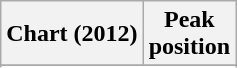<table class="wikitable sortable plainrowheaders" style="text-align:center">
<tr>
<th scope="col">Chart (2012)</th>
<th scope="col">Peak<br> position</th>
</tr>
<tr>
</tr>
<tr>
</tr>
<tr>
</tr>
</table>
